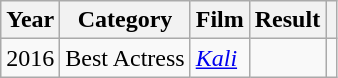<table class="wikitable sortable plainrowheaders">
<tr>
<th scope="col">Year</th>
<th scope="col">Category</th>
<th scope="col">Film</th>
<th scope="col">Result</th>
<th scope="col" class="unsortable"></th>
</tr>
<tr>
<td>2016</td>
<td>Best Actress</td>
<td><em><a href='#'>Kali</a></em></td>
<td></td>
<td style="text-align:center;"></td>
</tr>
</table>
